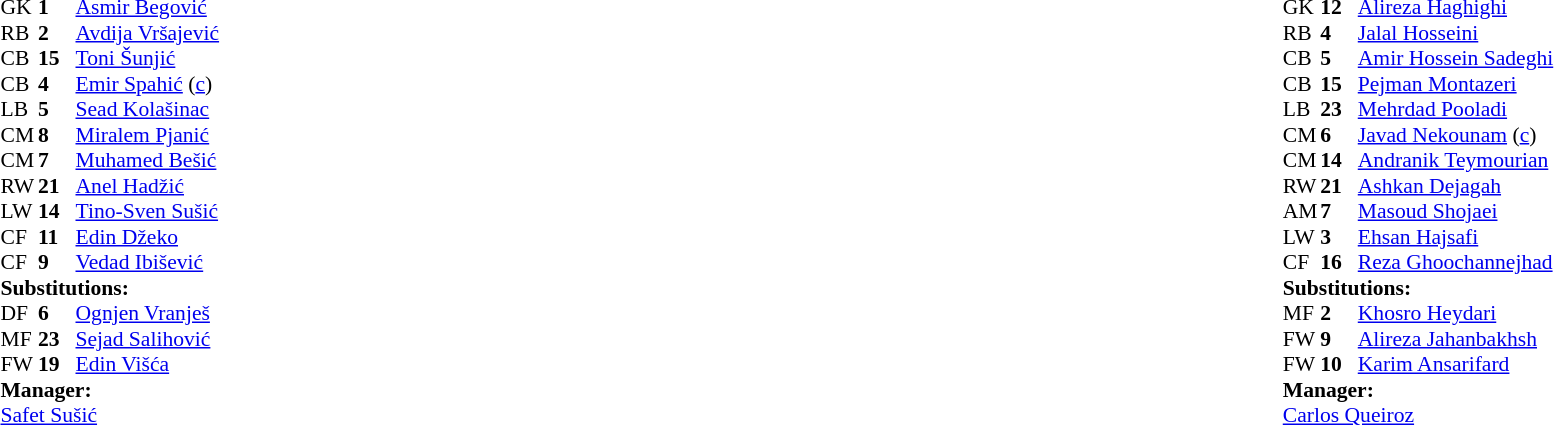<table width="100%">
<tr>
<td valign="top" width="40%"><br><table style="font-size: 90%" cellspacing="0" cellpadding="0">
<tr>
<th width=25></th>
<th width=25></th>
</tr>
<tr>
<td>GK</td>
<td><strong>1</strong></td>
<td><a href='#'>Asmir Begović</a></td>
</tr>
<tr>
<td>RB</td>
<td><strong>2</strong></td>
<td><a href='#'>Avdija Vršajević</a></td>
</tr>
<tr>
<td>CB</td>
<td><strong>15</strong></td>
<td><a href='#'>Toni Šunjić</a></td>
</tr>
<tr>
<td>CB</td>
<td><strong>4</strong></td>
<td><a href='#'>Emir Spahić</a> (<a href='#'>c</a>)</td>
</tr>
<tr>
<td>LB</td>
<td><strong>5</strong></td>
<td><a href='#'>Sead Kolašinac</a></td>
</tr>
<tr>
<td>CM</td>
<td><strong>8</strong></td>
<td><a href='#'>Miralem Pjanić</a></td>
</tr>
<tr>
<td>CM</td>
<td><strong>7</strong></td>
<td><a href='#'>Muhamed Bešić</a></td>
<td></td>
</tr>
<tr>
<td>RW</td>
<td><strong>21</strong></td>
<td><a href='#'>Anel Hadžić</a></td>
<td></td>
<td></td>
</tr>
<tr>
<td>LW</td>
<td><strong>14</strong></td>
<td><a href='#'>Tino-Sven Sušić</a></td>
<td></td>
<td></td>
</tr>
<tr>
<td>CF</td>
<td><strong>11</strong></td>
<td><a href='#'>Edin Džeko</a></td>
<td></td>
<td></td>
</tr>
<tr>
<td>CF</td>
<td><strong>9</strong></td>
<td><a href='#'>Vedad Ibišević</a></td>
</tr>
<tr>
<td colspan=3><strong>Substitutions:</strong></td>
</tr>
<tr>
<td>DF</td>
<td><strong>6</strong></td>
<td><a href='#'>Ognjen Vranješ</a></td>
<td></td>
<td></td>
</tr>
<tr>
<td>MF</td>
<td><strong>23</strong></td>
<td><a href='#'>Sejad Salihović</a></td>
<td></td>
<td></td>
</tr>
<tr>
<td>FW</td>
<td><strong>19</strong></td>
<td><a href='#'>Edin Višća</a></td>
<td></td>
<td></td>
</tr>
<tr>
<td colspan=3><strong>Manager:</strong></td>
</tr>
<tr>
<td colspan=3><a href='#'>Safet Sušić</a></td>
</tr>
</table>
</td>
<td valign="top"></td>
<td valign="top" width="50%"><br><table style="font-size: 90%; margin: auto;" cellspacing="0" cellpadding="0">
<tr>
<td colspan=4></td>
</tr>
<tr>
<th width="25"></th>
<th width="25"></th>
</tr>
<tr>
<td>GK</td>
<td><strong>12</strong></td>
<td><a href='#'>Alireza Haghighi</a></td>
</tr>
<tr>
<td>RB</td>
<td><strong>4</strong></td>
<td><a href='#'>Jalal Hosseini</a></td>
</tr>
<tr>
<td>CB</td>
<td><strong>5</strong></td>
<td><a href='#'>Amir Hossein Sadeghi</a></td>
</tr>
<tr>
<td>CB</td>
<td><strong>15</strong></td>
<td><a href='#'>Pejman Montazeri</a></td>
</tr>
<tr>
<td>LB</td>
<td><strong>23</strong></td>
<td><a href='#'>Mehrdad Pooladi</a></td>
</tr>
<tr>
<td>CM</td>
<td><strong>6</strong></td>
<td><a href='#'>Javad Nekounam</a> (<a href='#'>c</a>)</td>
</tr>
<tr>
<td>CM</td>
<td><strong>14</strong></td>
<td><a href='#'>Andranik Teymourian</a></td>
</tr>
<tr>
<td>RW</td>
<td><strong>21</strong></td>
<td><a href='#'>Ashkan Dejagah</a></td>
<td></td>
<td></td>
</tr>
<tr>
<td>AM</td>
<td><strong>7</strong></td>
<td><a href='#'>Masoud Shojaei</a></td>
<td></td>
<td></td>
</tr>
<tr>
<td>LW</td>
<td><strong>3</strong></td>
<td><a href='#'>Ehsan Hajsafi</a></td>
<td></td>
<td></td>
</tr>
<tr>
<td>CF</td>
<td><strong>16</strong></td>
<td><a href='#'>Reza Ghoochannejhad</a></td>
</tr>
<tr>
<td colspan=3><strong>Substitutions:</strong></td>
</tr>
<tr>
<td>MF</td>
<td><strong>2</strong></td>
<td><a href='#'>Khosro Heydari</a></td>
<td></td>
<td></td>
</tr>
<tr>
<td>FW</td>
<td><strong>9</strong></td>
<td><a href='#'>Alireza Jahanbakhsh</a></td>
<td></td>
<td></td>
</tr>
<tr>
<td>FW</td>
<td><strong>10</strong></td>
<td><a href='#'>Karim Ansarifard</a></td>
<td></td>
<td></td>
</tr>
<tr>
<td colspan=3><strong>Manager:</strong></td>
</tr>
<tr>
<td colspan=3> <a href='#'>Carlos Queiroz</a></td>
</tr>
</table>
</td>
</tr>
</table>
